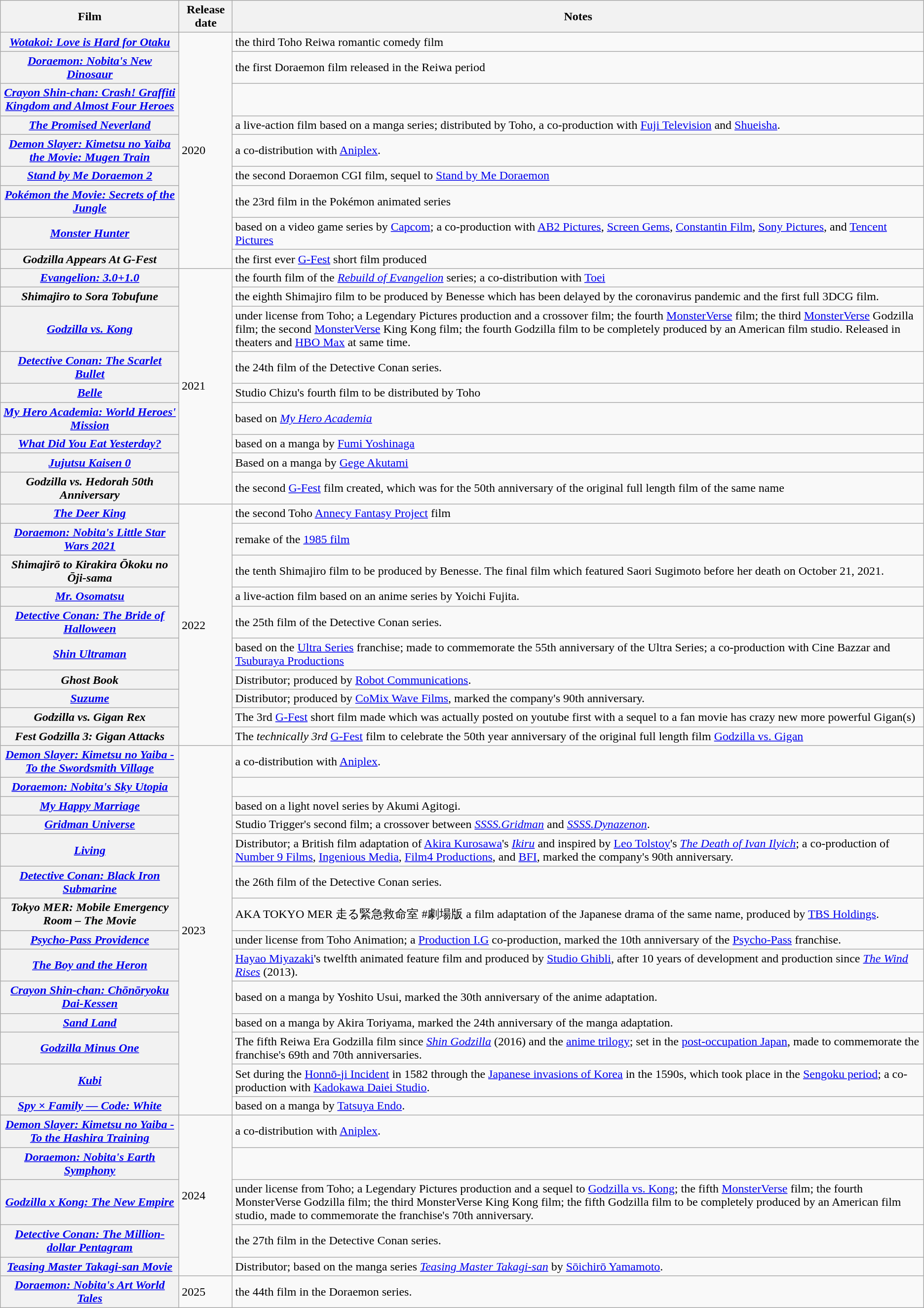<table class="wikitable">
<tr>
<th>Film</th>
<th>Release date</th>
<th>Notes</th>
</tr>
<tr>
<th scope="row"><em><a href='#'>Wotakoi: Love is Hard for Otaku</a></em></th>
<td rowspan="9">2020</td>
<td>the third Toho Reiwa romantic comedy film</td>
</tr>
<tr>
<th scope="row"><em><a href='#'>Doraemon: Nobita's New Dinosaur</a></em></th>
<td>the first Doraemon film released in the Reiwa period</td>
</tr>
<tr>
<th scope="row"><em><a href='#'>Crayon Shin-chan: Crash! Graffiti Kingdom and Almost Four Heroes</a></em></th>
<td></td>
</tr>
<tr>
<th scope="row"><em><a href='#'>The Promised Neverland</a></em></th>
<td>a live-action film based on a manga series; distributed by Toho, a co-production with <a href='#'>Fuji Television</a> and <a href='#'>Shueisha</a>.</td>
</tr>
<tr>
<th scope="row"><em><a href='#'>Demon Slayer: Kimetsu no Yaiba the Movie: Mugen Train</a></em></th>
<td>a co-distribution with <a href='#'>Aniplex</a>.</td>
</tr>
<tr>
<th scope="row"><em><a href='#'>Stand by Me Doraemon 2</a></em></th>
<td>the second Doraemon CGI film, sequel to <a href='#'>Stand by Me Doraemon</a></td>
</tr>
<tr>
<th scope="row"><em><a href='#'>Pokémon the Movie: Secrets of the Jungle</a></em></th>
<td>the 23rd film in the Pokémon animated series</td>
</tr>
<tr>
<th scope="row"><em><a href='#'>Monster Hunter</a></em></th>
<td>based on a video game series by <a href='#'>Capcom</a>; a co-production with <a href='#'>AB2 Pictures</a>, <a href='#'>Screen Gems</a>, <a href='#'>Constantin Film</a>, <a href='#'>Sony Pictures</a>, and <a href='#'>Tencent Pictures</a></td>
</tr>
<tr>
<th scope="row"><em>Godzilla Appears At G-Fest</em></th>
<td>the first ever <a href='#'>G-Fest</a> short film produced</td>
</tr>
<tr>
<th scope="row"><em><a href='#'>Evangelion: 3.0+1.0</a></em></th>
<td rowspan="9">2021</td>
<td>the fourth film of the <em><a href='#'>Rebuild of Evangelion</a></em> series; a co-distribution with <a href='#'>Toei</a></td>
</tr>
<tr>
<th scope="row"><em>Shimajiro to Sora Tobufune</em></th>
<td>the eighth Shimajiro film to be produced by Benesse which has been delayed by the coronavirus pandemic and the first full 3DCG film.</td>
</tr>
<tr>
<th scope="row"><em><a href='#'>Godzilla vs. Kong</a></em></th>
<td>under license from Toho; a Legendary Pictures production and a crossover film; the fourth <a href='#'>MonsterVerse</a> film; the third <a href='#'>MonsterVerse</a> Godzilla film; the second <a href='#'>MonsterVerse</a> King Kong film; the fourth Godzilla film to be completely produced by an American film studio. Released in theaters and <a href='#'>HBO Max</a> at same time.</td>
</tr>
<tr>
<th scope="row"><em><a href='#'>Detective Conan: The Scarlet Bullet</a></em></th>
<td>the 24th film of the Detective Conan series.</td>
</tr>
<tr>
<th scope="row"><em><a href='#'>Belle</a></em></th>
<td>Studio Chizu's fourth film to be distributed by Toho</td>
</tr>
<tr>
<th scope="row"><em><a href='#'>My Hero Academia: World Heroes' Mission</a></em></th>
<td>based on <em><a href='#'>My Hero Academia</a></em></td>
</tr>
<tr>
<th scope="row"><em><a href='#'>What Did You Eat Yesterday?</a></em></th>
<td>based on a manga by <a href='#'>Fumi Yoshinaga</a></td>
</tr>
<tr>
<th scope="row"><em><a href='#'>Jujutsu Kaisen 0</a></em></th>
<td>Based on a manga by <a href='#'>Gege Akutami</a></td>
</tr>
<tr>
<th scope="row"><em>Godzilla vs. Hedorah 50th Anniversary</em></th>
<td>the second <a href='#'>G-Fest</a> film created, which was for the 50th anniversary of the original full length film of the same name</td>
</tr>
<tr>
<th scope="row"><em><a href='#'>The Deer King</a></em></th>
<td rowspan="10">2022</td>
<td>the second Toho <a href='#'>Annecy Fantasy Project</a> film</td>
</tr>
<tr>
<th scope="row"><em><a href='#'>Doraemon: Nobita's Little Star Wars 2021</a></em></th>
<td>remake of the <a href='#'>1985 film</a></td>
</tr>
<tr>
<th scope="row"><em>Shimajirō to Kirakira Ōkoku no Ōji-sama</em></th>
<td>the tenth Shimajiro film to be produced by Benesse. The final film which featured Saori Sugimoto before her death on October 21, 2021.</td>
</tr>
<tr>
<th scope="row"><em><a href='#'>Mr. Osomatsu</a></em></th>
<td>a live-action film based on an anime series by Yoichi Fujita.</td>
</tr>
<tr>
<th scope="row"><em><a href='#'>Detective Conan: The Bride of Halloween</a></em></th>
<td>the 25th film of the Detective Conan series.</td>
</tr>
<tr>
<th scope="row"><em><a href='#'>Shin Ultraman</a></em></th>
<td>based on the <a href='#'>Ultra Series</a> franchise; made to commemorate the 55th anniversary of the Ultra Series; a co-production with Cine Bazzar and <a href='#'>Tsuburaya Productions</a></td>
</tr>
<tr>
<th scope="row"><em>Ghost Book</em></th>
<td>Distributor; produced by <a href='#'>Robot Communications</a>.</td>
</tr>
<tr>
<th scope="row"><em><a href='#'>Suzume</a></em></th>
<td>Distributor; produced by <a href='#'>CoMix Wave Films</a>, marked the company's 90th anniversary.</td>
</tr>
<tr>
<th scope="row"><em>Godzilla vs. Gigan Rex</em></th>
<td>The 3rd <a href='#'>G-Fest</a> short film made which was actually posted on youtube first with a sequel to a fan movie has crazy new more powerful Gigan(s)</td>
</tr>
<tr>
<th scope-"row"><em>Fest Godzilla 3: Gigan Attacks</em></th>
<td>The <em>technically 3rd</em> <a href='#'>G-Fest</a> film to celebrate the 50th year anniversary of the original full length film <a href='#'>Godzilla vs. Gigan</a></td>
</tr>
<tr>
<th scope="row"><em><a href='#'>Demon Slayer: Kimetsu no Yaiba - To the Swordsmith Village</a></em></th>
<td rowspan="14">2023</td>
<td>a co-distribution with <a href='#'>Aniplex</a>.</td>
</tr>
<tr>
<th scope="row"><em><a href='#'>Doraemon: Nobita's Sky Utopia</a></em></th>
<td></td>
</tr>
<tr>
<th scope="row"><em><a href='#'>My Happy Marriage</a></em></th>
<td>based on a light novel series by Akumi Agitogi.</td>
</tr>
<tr>
<th scope="row"><em><a href='#'>Gridman Universe</a></em></th>
<td>Studio Trigger's second film; a crossover between <em><a href='#'>SSSS.Gridman</a></em> and <em><a href='#'>SSSS.Dynazenon</a></em>.</td>
</tr>
<tr>
<th scope="row"><em><a href='#'>Living</a></em></th>
<td>Distributor; a British film adaptation of <a href='#'>Akira Kurosawa</a>'s <em><a href='#'>Ikiru</a></em> and inspired by <a href='#'>Leo Tolstoy</a>'s <em><a href='#'>The Death of Ivan Ilyich</a></em>; a co-production of <a href='#'>Number 9 Films</a>, <a href='#'>Ingenious Media</a>, <a href='#'>Film4 Productions</a>, and <a href='#'>BFI</a>, marked the company's 90th anniversary.</td>
</tr>
<tr>
<th scope="row"><em><a href='#'>Detective Conan: Black Iron Submarine</a></em></th>
<td>the 26th film of the Detective Conan series.</td>
</tr>
<tr>
<th scope="row"><em>Tokyo MER: Mobile Emergency Room – The Movie</em></th>
<td>AKA TOKYO MER 走る緊急救命室 #劇場版 a film adaptation of the Japanese drama of the same name, produced by <a href='#'>TBS Holdings</a>.</td>
</tr>
<tr>
<th scope="row"><em><a href='#'>Psycho-Pass Providence</a></em></th>
<td>under license from Toho Animation; a <a href='#'>Production I.G</a> co-production, marked the 10th anniversary of the <a href='#'>Psycho-Pass</a> franchise.</td>
</tr>
<tr>
<th scope="row"><em><a href='#'>The Boy and the Heron</a></em></th>
<td><a href='#'>Hayao Miyazaki</a>'s twelfth animated feature film and produced by <a href='#'>Studio Ghibli</a>, after 10 years of development and production since <em><a href='#'>The Wind Rises</a></em> (2013).</td>
</tr>
<tr>
<th scope="row"><em><a href='#'>Crayon Shin-chan: Chōnōryoku Dai-Kessen</a></em></th>
<td>based on a manga by Yoshito Usui, marked the 30th anniversary of the anime adaptation.</td>
</tr>
<tr>
<th scope="row"><em><a href='#'>Sand Land</a></em></th>
<td>based on a manga by Akira Toriyama, marked the 24th anniversary of the manga adaptation.</td>
</tr>
<tr>
<th scope="row"><em><a href='#'>Godzilla Minus One</a></em></th>
<td>The fifth Reiwa Era Godzilla film since <em><a href='#'>Shin Godzilla</a></em> (2016) and the <a href='#'>anime trilogy</a>; set in the <a href='#'>post-occupation Japan</a>, made to commemorate the franchise's 69th and 70th anniversaries.</td>
</tr>
<tr>
<th scope="row"><em><a href='#'>Kubi</a></em></th>
<td>Set during the <a href='#'>Honnō-ji Incident</a> in 1582 through the <a href='#'>Japanese invasions of Korea</a> in the 1590s, which took place in the <a href='#'>Sengoku period</a>; a co-production with <a href='#'>Kadokawa Daiei Studio</a>.</td>
</tr>
<tr>
<th scope="row"><em><a href='#'>Spy × Family — Code: White</a></em></th>
<td>based on a manga by <a href='#'>Tatsuya Endo</a>.</td>
</tr>
<tr>
<th scope="row"><em><a href='#'>Demon Slayer: Kimetsu no Yaiba - To the Hashira Training</a></em></th>
<td rowspan="5">2024</td>
<td>a co-distribution with <a href='#'>Aniplex</a>.</td>
</tr>
<tr>
<th scope="row"><em><a href='#'>Doraemon: Nobita's Earth Symphony</a></em></th>
<td></td>
</tr>
<tr>
<th><em><a href='#'>Godzilla x Kong: The New Empire</a></em></th>
<td>under license from Toho; a Legendary Pictures production and a sequel to <a href='#'>Godzilla vs. Kong</a>; the fifth <a href='#'>MonsterVerse</a> film; the fourth MonsterVerse Godzilla film; the third MonsterVerse King Kong film; the fifth Godzilla film to be completely produced by an American film studio, made to commemorate the franchise's 70th anniversary.</td>
</tr>
<tr>
<th><em><a href='#'>Detective Conan: The Million-dollar Pentagram</a></em></th>
<td>the 27th film in the Detective Conan series.</td>
</tr>
<tr>
<th><em><a href='#'>Teasing Master Takagi-san Movie</a></em></th>
<td>Distributor; based on the manga series <em><a href='#'>Teasing Master Takagi-san</a></em> by <a href='#'>Sōichirō Yamamoto</a>.</td>
</tr>
<tr>
<th><em><a href='#'>Doraemon: Nobita's Art World Tales</a></em></th>
<td>2025</td>
<td>the 44th film in the Doraemon series.</td>
</tr>
</table>
